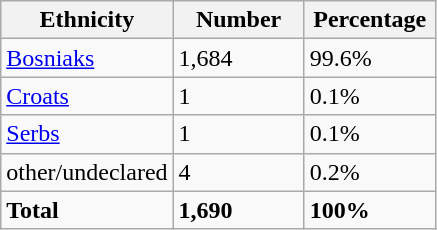<table class="wikitable">
<tr>
<th width="100px">Ethnicity</th>
<th width="80px">Number</th>
<th width="80px">Percentage</th>
</tr>
<tr>
<td><a href='#'>Bosniaks</a></td>
<td>1,684</td>
<td>99.6%</td>
</tr>
<tr>
<td><a href='#'>Croats</a></td>
<td>1</td>
<td>0.1%</td>
</tr>
<tr>
<td><a href='#'>Serbs</a></td>
<td>1</td>
<td>0.1%</td>
</tr>
<tr>
<td>other/undeclared</td>
<td>4</td>
<td>0.2%</td>
</tr>
<tr>
<td><strong>Total</strong></td>
<td><strong>1,690</strong></td>
<td><strong>100%</strong></td>
</tr>
</table>
